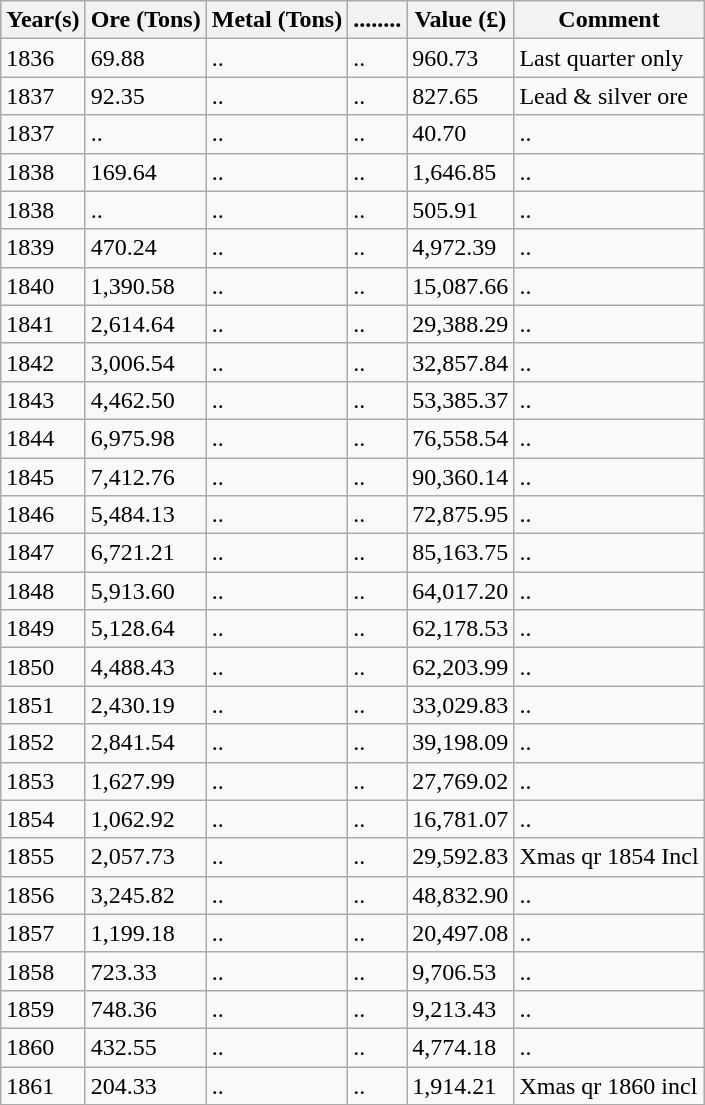<table class="wikitable sortable mw-collapsible mw-collapsed">
<tr>
<th>Year(s)</th>
<th>Ore (Tons)</th>
<th>Metal (Tons)</th>
<th>........</th>
<th>Value (£)</th>
<th>Comment</th>
</tr>
<tr>
<td>1836</td>
<td>69.88</td>
<td>..</td>
<td>..</td>
<td>960.73</td>
<td>Last quarter only</td>
</tr>
<tr>
<td>1837</td>
<td>92.35</td>
<td>..</td>
<td>..</td>
<td>827.65</td>
<td>Lead & silver ore</td>
</tr>
<tr>
<td>1837</td>
<td>..</td>
<td>..</td>
<td>..</td>
<td>40.70</td>
<td>..</td>
</tr>
<tr>
<td>1838</td>
<td>169.64</td>
<td>..</td>
<td>..</td>
<td>1,646.85</td>
<td>..</td>
</tr>
<tr>
<td>1838</td>
<td>..</td>
<td>..</td>
<td>..</td>
<td>505.91</td>
<td>..</td>
</tr>
<tr>
<td>1839</td>
<td>470.24</td>
<td>..</td>
<td>..</td>
<td>4,972.39</td>
<td>..</td>
</tr>
<tr>
<td>1840</td>
<td>1,390.58</td>
<td>..</td>
<td>..</td>
<td>15,087.66</td>
<td>..</td>
</tr>
<tr>
<td>1841</td>
<td>2,614.64</td>
<td>..</td>
<td>..</td>
<td>29,388.29</td>
<td>..</td>
</tr>
<tr>
<td>1842</td>
<td>3,006.54</td>
<td>..</td>
<td>..</td>
<td>32,857.84</td>
<td>..</td>
</tr>
<tr>
<td>1843</td>
<td>4,462.50</td>
<td>..</td>
<td>..</td>
<td>53,385.37</td>
<td>..</td>
</tr>
<tr>
<td>1844</td>
<td>6,975.98</td>
<td>..</td>
<td>..</td>
<td>76,558.54</td>
<td>..</td>
</tr>
<tr>
<td>1845</td>
<td>7,412.76</td>
<td>..</td>
<td>..</td>
<td>90,360.14</td>
<td>..</td>
</tr>
<tr>
<td>1846</td>
<td>5,484.13</td>
<td>..</td>
<td>..</td>
<td>72,875.95</td>
<td>..</td>
</tr>
<tr>
<td>1847</td>
<td>6,721.21</td>
<td>..</td>
<td>..</td>
<td>85,163.75</td>
<td>..</td>
</tr>
<tr>
<td>1848</td>
<td>5,913.60</td>
<td>..</td>
<td>..</td>
<td>64,017.20</td>
<td>..</td>
</tr>
<tr>
<td>1849</td>
<td>5,128.64</td>
<td>..</td>
<td>..</td>
<td>62,178.53</td>
<td>..</td>
</tr>
<tr>
<td>1850</td>
<td>4,488.43</td>
<td>..</td>
<td>..</td>
<td>62,203.99</td>
<td>..</td>
</tr>
<tr>
<td>1851</td>
<td>2,430.19</td>
<td>..</td>
<td>..</td>
<td>33,029.83</td>
<td>..</td>
</tr>
<tr>
<td>1852</td>
<td>2,841.54</td>
<td>..</td>
<td>..</td>
<td>39,198.09</td>
<td>..</td>
</tr>
<tr>
<td>1853</td>
<td>1,627.99</td>
<td>..</td>
<td>..</td>
<td>27,769.02</td>
<td>..</td>
</tr>
<tr>
<td>1854</td>
<td>1,062.92</td>
<td>..</td>
<td>..</td>
<td>16,781.07</td>
<td>..</td>
</tr>
<tr>
<td>1855</td>
<td>2,057.73</td>
<td>..</td>
<td>..</td>
<td>29,592.83</td>
<td>Xmas qr 1854 Incl</td>
</tr>
<tr>
<td>1856</td>
<td>3,245.82</td>
<td>..</td>
<td>..</td>
<td>48,832.90</td>
<td>..</td>
</tr>
<tr>
<td>1857</td>
<td>1,199.18</td>
<td>..</td>
<td>..</td>
<td>20,497.08</td>
<td>..</td>
</tr>
<tr>
<td>1858</td>
<td>723.33</td>
<td>..</td>
<td>..</td>
<td>9,706.53</td>
<td>..</td>
</tr>
<tr>
<td>1859</td>
<td>748.36</td>
<td>..</td>
<td>..</td>
<td>9,213.43</td>
<td>..</td>
</tr>
<tr>
<td>1860</td>
<td>432.55</td>
<td>..</td>
<td>..</td>
<td>4,774.18</td>
<td>..</td>
</tr>
<tr>
<td>1861</td>
<td>204.33</td>
<td>..</td>
<td>..</td>
<td>1,914.21</td>
<td>Xmas qr 1860 incl</td>
</tr>
</table>
